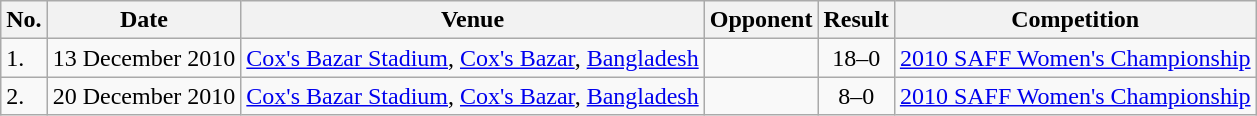<table class="wikitable">
<tr>
<th>No.</th>
<th>Date</th>
<th>Venue</th>
<th>Opponent</th>
<th>Result</th>
<th>Competition</th>
</tr>
<tr>
<td>1.</td>
<td>13 December 2010</td>
<td><a href='#'>Cox's Bazar Stadium</a>, <a href='#'>Cox's Bazar</a>, <a href='#'>Bangladesh</a></td>
<td></td>
<td align=center>18–0</td>
<td><a href='#'>2010 SAFF Women's Championship</a></td>
</tr>
<tr>
<td>2.</td>
<td>20 December 2010</td>
<td><a href='#'>Cox's Bazar Stadium</a>, <a href='#'>Cox's Bazar</a>, <a href='#'>Bangladesh</a></td>
<td></td>
<td align=center>8–0</td>
<td><a href='#'>2010 SAFF Women's Championship</a></td>
</tr>
</table>
